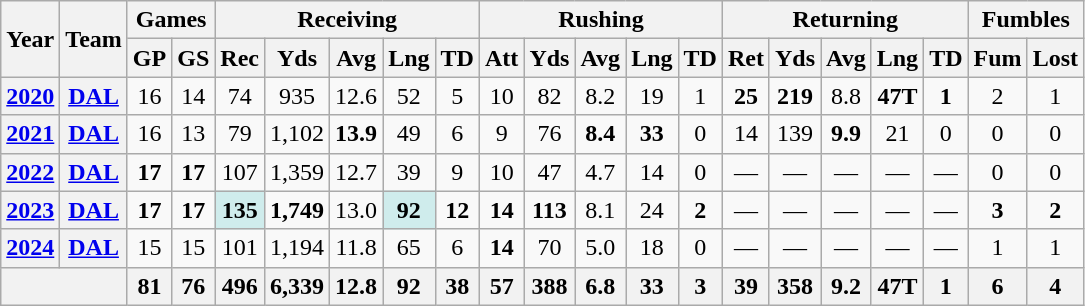<table class="wikitable" style="text-align:center;">
<tr>
<th rowspan="2">Year</th>
<th rowspan="2">Team</th>
<th colspan="2">Games</th>
<th colspan="5">Receiving</th>
<th colspan="5">Rushing</th>
<th colspan="5">Returning</th>
<th colspan="2">Fumbles</th>
</tr>
<tr>
<th>GP</th>
<th>GS</th>
<th>Rec</th>
<th>Yds</th>
<th>Avg</th>
<th>Lng</th>
<th>TD</th>
<th>Att</th>
<th>Yds</th>
<th>Avg</th>
<th>Lng</th>
<th>TD</th>
<th>Ret</th>
<th>Yds</th>
<th>Avg</th>
<th>Lng</th>
<th>TD</th>
<th>Fum</th>
<th>Lost</th>
</tr>
<tr>
<th><a href='#'>2020</a></th>
<th><a href='#'>DAL</a></th>
<td>16</td>
<td>14</td>
<td>74</td>
<td>935</td>
<td>12.6</td>
<td>52</td>
<td>5</td>
<td>10</td>
<td>82</td>
<td>8.2</td>
<td>19</td>
<td>1</td>
<td><strong>25</strong></td>
<td><strong>219</strong></td>
<td>8.8</td>
<td><strong>47T</strong></td>
<td><strong>1</strong></td>
<td>2</td>
<td>1</td>
</tr>
<tr>
<th><a href='#'>2021</a></th>
<th><a href='#'>DAL</a></th>
<td>16</td>
<td>13</td>
<td>79</td>
<td>1,102</td>
<td><strong>13.9</strong></td>
<td>49</td>
<td>6</td>
<td>9</td>
<td>76</td>
<td><strong>8.4</strong></td>
<td><strong>33</strong></td>
<td>0</td>
<td>14</td>
<td>139</td>
<td><strong>9.9</strong></td>
<td>21</td>
<td>0</td>
<td>0</td>
<td>0</td>
</tr>
<tr>
<th><a href='#'>2022</a></th>
<th><a href='#'>DAL</a></th>
<td><strong>17</strong></td>
<td><strong>17</strong></td>
<td>107</td>
<td>1,359</td>
<td>12.7</td>
<td>39</td>
<td>9</td>
<td>10</td>
<td>47</td>
<td>4.7</td>
<td>14</td>
<td>0</td>
<td>—</td>
<td>—</td>
<td>—</td>
<td>—</td>
<td>—</td>
<td>0</td>
<td>0</td>
</tr>
<tr>
<th><a href='#'>2023</a></th>
<th><a href='#'>DAL</a></th>
<td><strong>17</strong></td>
<td><strong>17</strong></td>
<td style="background:#cfecec;"><strong>135</strong></td>
<td><strong>1,749</strong></td>
<td>13.0</td>
<td style="background:#cfecec;"><strong>92</strong></td>
<td><strong>12</strong></td>
<td><strong>14</strong></td>
<td><strong>113</strong></td>
<td>8.1</td>
<td>24</td>
<td><strong>2</strong></td>
<td>—</td>
<td>—</td>
<td>—</td>
<td>—</td>
<td>—</td>
<td><strong>3</strong></td>
<td><strong>2</strong></td>
</tr>
<tr>
<th><a href='#'>2024</a></th>
<th><a href='#'>DAL</a></th>
<td>15</td>
<td>15</td>
<td>101</td>
<td>1,194</td>
<td>11.8</td>
<td>65</td>
<td>6</td>
<td><strong>14</strong></td>
<td>70</td>
<td>5.0</td>
<td>18</td>
<td>0</td>
<td>—</td>
<td>—</td>
<td>—</td>
<td>—</td>
<td>—</td>
<td>1</td>
<td>1</td>
</tr>
<tr>
<th colspan="2"></th>
<th>81</th>
<th>76</th>
<th>496</th>
<th>6,339</th>
<th>12.8</th>
<th>92</th>
<th>38</th>
<th>57</th>
<th>388</th>
<th>6.8</th>
<th>33</th>
<th>3</th>
<th>39</th>
<th>358</th>
<th>9.2</th>
<th>47T</th>
<th>1</th>
<th>6</th>
<th>4</th>
</tr>
</table>
